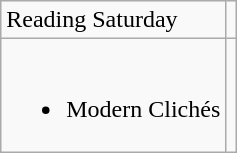<table class="wikitable">
<tr>
<td>Reading Saturday</td>
<td></td>
</tr>
<tr>
<td><br><ul><li>Modern Clichés</li></ul></td>
</tr>
</table>
